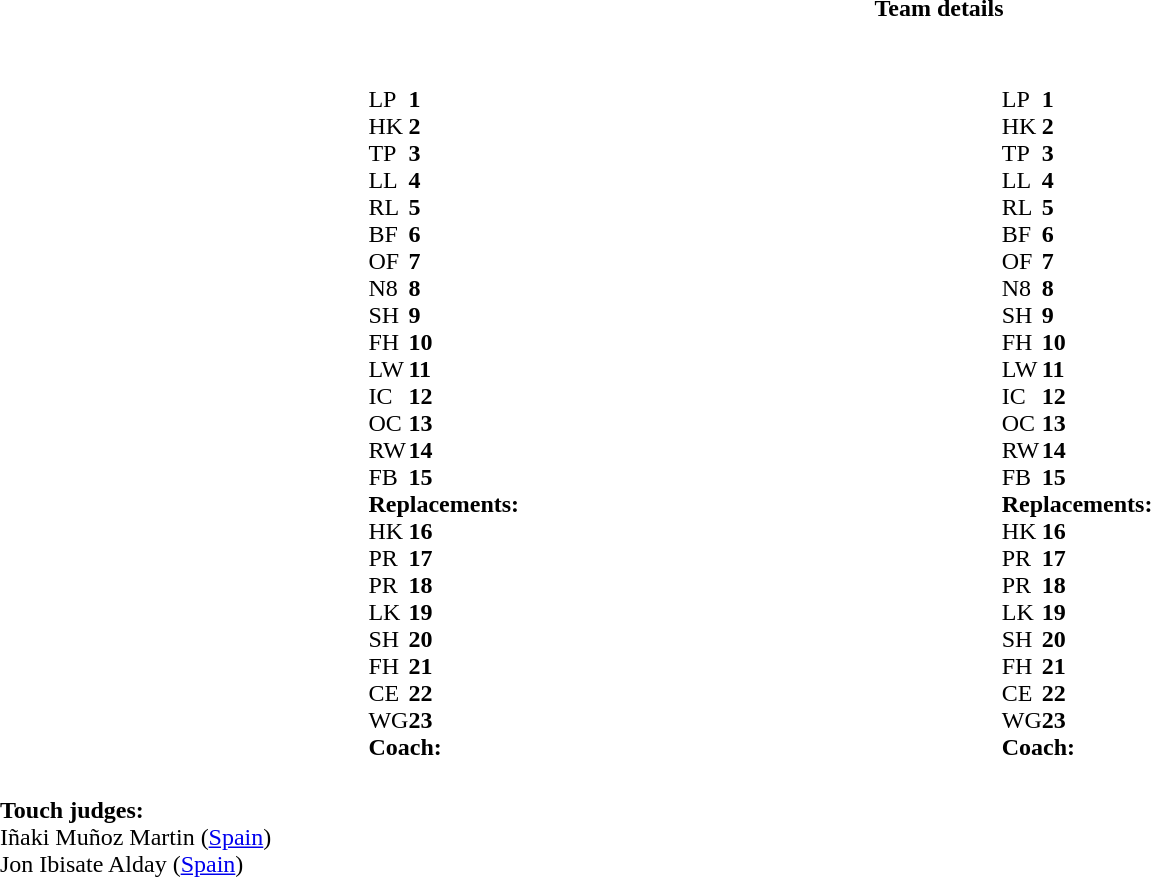<table border="0" width="100%" class="collapsible collapsed" style="text-align: center float:center">
<tr>
<th>Team details</th>
</tr>
<tr>
<td><br><table style="width:80%; horizontal-align: center; padding-left: 10em">
<tr>
<td></td>
<td style="vertical-align: top; width:40%"><br><table cellspacing="0" cellpadding="0">
<tr>
<th width="25"></th>
<th width="25"></th>
</tr>
<tr>
<td>LP</td>
<td><strong>1</strong></td>
<td></td>
</tr>
<tr>
<td>HK</td>
<td><strong>2</strong></td>
<td></td>
</tr>
<tr>
<td>TP</td>
<td><strong>3</strong></td>
<td></td>
</tr>
<tr>
<td>LL</td>
<td><strong>4</strong></td>
<td></td>
</tr>
<tr>
<td>RL</td>
<td><strong>5</strong></td>
<td></td>
</tr>
<tr>
<td>BF</td>
<td><strong>6</strong></td>
<td></td>
</tr>
<tr>
<td>OF</td>
<td><strong>7</strong></td>
<td></td>
</tr>
<tr>
<td>N8</td>
<td><strong>8</strong></td>
<td></td>
</tr>
<tr>
<td>SH</td>
<td><strong>9</strong></td>
<td></td>
</tr>
<tr>
<td>FH</td>
<td><strong>10</strong></td>
<td></td>
</tr>
<tr>
<td>LW</td>
<td><strong>11</strong></td>
<td></td>
</tr>
<tr>
<td>IC</td>
<td><strong>12</strong></td>
<td></td>
</tr>
<tr>
<td>OC</td>
<td><strong>13</strong></td>
<td></td>
</tr>
<tr>
<td>RW</td>
<td><strong>14</strong></td>
<td></td>
</tr>
<tr>
<td>FB</td>
<td><strong>15</strong></td>
<td></td>
</tr>
<tr>
<td colspan="4"><strong>Replacements:</strong></td>
</tr>
<tr>
<td>HK</td>
<td><strong>16</strong></td>
<td></td>
</tr>
<tr>
<td>PR</td>
<td><strong>17</strong></td>
<td></td>
</tr>
<tr>
<td>PR</td>
<td><strong>18</strong></td>
<td></td>
</tr>
<tr>
<td>LK</td>
<td><strong>19</strong></td>
<td></td>
</tr>
<tr>
<td>SH</td>
<td><strong>20</strong></td>
<td></td>
</tr>
<tr>
<td>FH</td>
<td><strong>21</strong></td>
<td></td>
</tr>
<tr>
<td>CE</td>
<td><strong>22</strong></td>
<td></td>
</tr>
<tr>
<td>WG</td>
<td><strong>23</strong></td>
<td></td>
</tr>
<tr>
<td colspan="4"><strong>Coach:</strong></td>
</tr>
<tr>
<td colspan="4"></td>
</tr>
</table>
</td>
<td style="vertical-align:top"></td>
<td style="vertical-align: top; width:40%"><br><table cellspacing="0" cellpadding="0">
<tr>
<th width="25"></th>
<th width="25"></th>
</tr>
<tr>
<td>LP</td>
<td><strong>1</strong></td>
<td></td>
</tr>
<tr>
<td>HK</td>
<td><strong>2</strong></td>
<td></td>
</tr>
<tr>
<td>TP</td>
<td><strong>3</strong></td>
<td></td>
</tr>
<tr>
<td>LL</td>
<td><strong>4</strong></td>
<td></td>
</tr>
<tr>
<td>RL</td>
<td><strong>5</strong></td>
<td></td>
</tr>
<tr>
<td>BF</td>
<td><strong>6</strong></td>
<td></td>
</tr>
<tr>
<td>OF</td>
<td><strong>7</strong></td>
<td></td>
</tr>
<tr>
<td>N8</td>
<td><strong>8</strong></td>
<td></td>
</tr>
<tr>
<td>SH</td>
<td><strong>9</strong></td>
<td></td>
</tr>
<tr>
<td>FH</td>
<td><strong>10</strong></td>
<td></td>
</tr>
<tr>
<td>LW</td>
<td><strong>11</strong></td>
<td></td>
</tr>
<tr>
<td>IC</td>
<td><strong>12</strong></td>
<td></td>
</tr>
<tr>
<td>OC</td>
<td><strong>13</strong></td>
<td></td>
</tr>
<tr>
<td>RW</td>
<td><strong>14</strong></td>
<td></td>
</tr>
<tr>
<td>FB</td>
<td><strong>15</strong></td>
<td></td>
</tr>
<tr>
<td colspan="4"><strong>Replacements:</strong></td>
</tr>
<tr>
<td>HK</td>
<td><strong>16</strong></td>
<td></td>
</tr>
<tr>
<td>PR</td>
<td><strong>17</strong></td>
<td></td>
</tr>
<tr>
<td>PR</td>
<td><strong>18</strong></td>
<td></td>
</tr>
<tr>
<td>LK</td>
<td><strong>19</strong></td>
<td></td>
</tr>
<tr>
<td>SH</td>
<td><strong>20</strong></td>
<td></td>
</tr>
<tr>
<td>FH</td>
<td><strong>21</strong></td>
<td></td>
</tr>
<tr>
<td>CE</td>
<td><strong>22</strong></td>
<td></td>
</tr>
<tr>
<td>WG</td>
<td><strong>23</strong></td>
<td></td>
</tr>
<tr>
<td colspan="4"><strong>Coach:</strong></td>
</tr>
<tr>
<td colspan="4"></td>
</tr>
</table>
</td>
</tr>
</table>
<table style="width:100%">
<tr>
<td><br><strong>Touch judges:</strong>
<br>Iñaki Muñoz Martin (<a href='#'>Spain</a>)
<br>Jon Ibisate Alday (<a href='#'>Spain</a>)</td>
</tr>
</table>
</td>
</tr>
</table>
